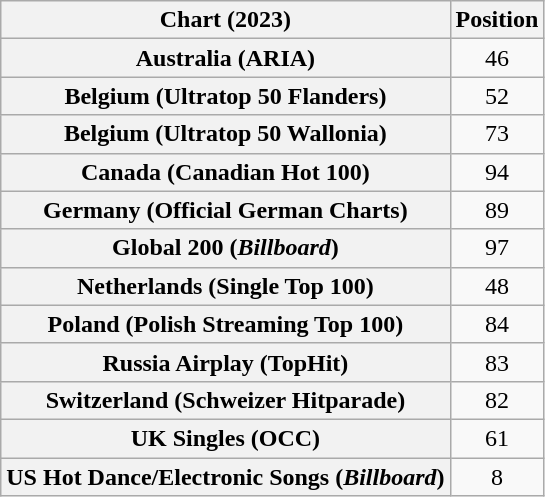<table class="wikitable sortable plainrowheaders" style="text-align:center">
<tr>
<th scope="col">Chart (2023)</th>
<th scope="col">Position</th>
</tr>
<tr>
<th scope="row">Australia (ARIA)</th>
<td>46</td>
</tr>
<tr>
<th scope="row">Belgium (Ultratop 50 Flanders)</th>
<td>52</td>
</tr>
<tr>
<th scope="row">Belgium (Ultratop 50 Wallonia)</th>
<td>73</td>
</tr>
<tr>
<th scope="row">Canada (Canadian Hot 100)</th>
<td>94</td>
</tr>
<tr>
<th scope="row">Germany (Official German Charts)</th>
<td>89</td>
</tr>
<tr>
<th scope="row">Global 200 (<em>Billboard</em>)</th>
<td>97</td>
</tr>
<tr>
<th scope="row">Netherlands (Single Top 100)</th>
<td>48</td>
</tr>
<tr>
<th scope="row">Poland (Polish Streaming Top 100)</th>
<td>84</td>
</tr>
<tr>
<th scope="row">Russia Airplay (TopHit)</th>
<td>83</td>
</tr>
<tr>
<th scope="row">Switzerland (Schweizer Hitparade)</th>
<td>82</td>
</tr>
<tr>
<th scope="row">UK Singles (OCC)</th>
<td>61</td>
</tr>
<tr>
<th scope="row">US Hot Dance/Electronic Songs (<em>Billboard</em>)</th>
<td>8</td>
</tr>
</table>
